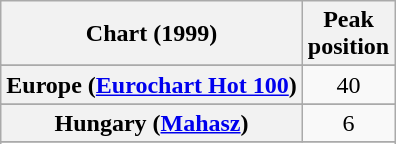<table class="wikitable sortable plainrowheaders" style="text-align:center">
<tr>
<th>Chart (1999)</th>
<th>Peak<br>position</th>
</tr>
<tr>
</tr>
<tr>
<th scope="row">Europe (<a href='#'>Eurochart Hot 100</a>)</th>
<td>40</td>
</tr>
<tr>
</tr>
<tr>
<th scope="row">Hungary (<a href='#'>Mahasz</a>)</th>
<td>6</td>
</tr>
<tr>
</tr>
<tr>
</tr>
<tr>
</tr>
</table>
